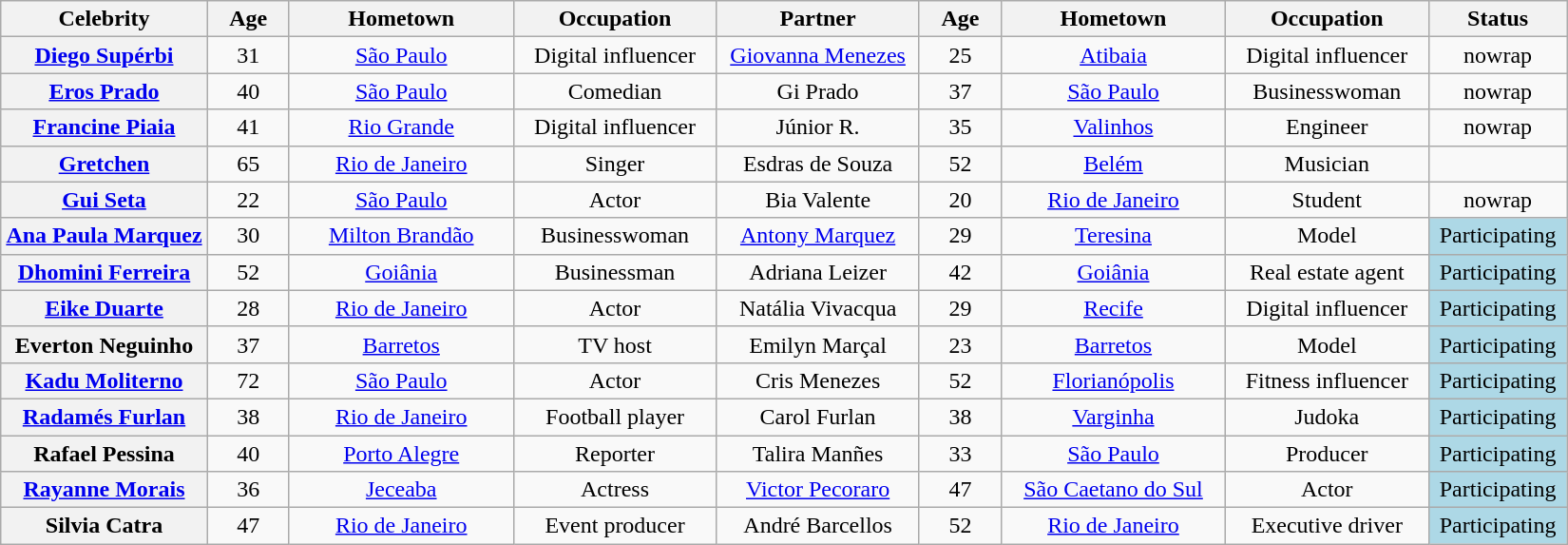<table class= "wikitable sortable" style="margin: 1em auto; text-align: center; margin:auto; align: center;">
<tr>
<th width=135>Celebrity</th>
<th width=050>Age</th>
<th width=150>Hometown</th>
<th width=135>Occupation</th>
<th width=135>Partner</th>
<th width=050>Age</th>
<th width=150>Hometown</th>
<th width=135>Occupation</th>
<th width=090>Status</th>
</tr>
<tr>
<th><a href='#'>Diego Supérbi</a></th>
<td>31</td>
<td><a href='#'>São Paulo</a></td>
<td>Digital influencer</td>
<td nowrap><a href='#'>Giovanna Menezes</a></td>
<td>25</td>
<td><a href='#'>Atibaia</a></td>
<td>Digital influencer</td>
<td>nowrap <br></td>
</tr>
<tr>
<th><a href='#'>Eros Prado</a></th>
<td>40</td>
<td><a href='#'>São Paulo</a></td>
<td>Comedian</td>
<td>Gi Prado</td>
<td>37</td>
<td><a href='#'>São Paulo</a></td>
<td>Businesswoman</td>
<td>nowrap <br></td>
</tr>
<tr>
<th><a href='#'>Francine Piaia</a></th>
<td>41</td>
<td><a href='#'>Rio Grande</a></td>
<td>Digital influencer</td>
<td>Júnior R.</td>
<td>35</td>
<td><a href='#'>Valinhos</a></td>
<td>Engineer</td>
<td>nowrap <br></td>
</tr>
<tr>
<th><a href='#'>Gretchen</a></th>
<td>65</td>
<td><a href='#'>Rio de Janeiro</a></td>
<td>Singer</td>
<td>Esdras de Souza</td>
<td>52</td>
<td><a href='#'>Belém</a></td>
<td>Musician</td>
<td><br></td>
</tr>
<tr>
<th><a href='#'>Gui Seta</a></th>
<td>22</td>
<td><a href='#'>São Paulo</a></td>
<td>Actor</td>
<td>Bia Valente</td>
<td>20</td>
<td><a href='#'>Rio de Janeiro</a></td>
<td>Student</td>
<td>nowrap <br></td>
</tr>
<tr>
<th nowrap><a href='#'>Ana Paula Marquez</a></th>
<td>30</td>
<td><a href='#'>Milton Brandão</a></td>
<td>Businesswoman</td>
<td><a href='#'>Antony Marquez</a></td>
<td>29</td>
<td><a href='#'>Teresina</a></td>
<td>Model</td>
<td bgcolor="#ADD8E6">Participating</td>
</tr>
<tr>
<th><a href='#'>Dhomini Ferreira</a></th>
<td>52</td>
<td><a href='#'>Goiânia</a></td>
<td>Businessman</td>
<td>Adriana Leizer</td>
<td>42</td>
<td><a href='#'>Goiânia</a></td>
<td>Real estate agent</td>
<td bgcolor="#ADD8E6">Participating</td>
</tr>
<tr>
<th><a href='#'>Eike Duarte</a></th>
<td>28</td>
<td><a href='#'>Rio de Janeiro</a></td>
<td>Actor</td>
<td>Natália Vivacqua</td>
<td>29</td>
<td><a href='#'>Recife</a></td>
<td>Digital influencer</td>
<td bgcolor="#ADD8E6">Participating</td>
</tr>
<tr>
<th>Everton Neguinho</th>
<td>37</td>
<td><a href='#'>Barretos</a></td>
<td>TV host</td>
<td>Emilyn Marçal</td>
<td>23</td>
<td><a href='#'>Barretos</a></td>
<td>Model</td>
<td bgcolor="#ADD8E6">Participating</td>
</tr>
<tr>
<th><a href='#'>Kadu Moliterno</a></th>
<td>72</td>
<td><a href='#'>São Paulo</a></td>
<td>Actor</td>
<td>Cris Menezes</td>
<td>52</td>
<td><a href='#'>Florianópolis</a></td>
<td>Fitness influencer</td>
<td bgcolor="#ADD8E6">Participating</td>
</tr>
<tr>
<th><a href='#'>Radamés Furlan</a></th>
<td>38</td>
<td><a href='#'>Rio de Janeiro</a></td>
<td>Football player</td>
<td>Carol Furlan</td>
<td>38</td>
<td><a href='#'>Varginha</a></td>
<td>Judoka</td>
<td bgcolor="#ADD8E6">Participating</td>
</tr>
<tr>
<th>Rafael Pessina</th>
<td>40</td>
<td><a href='#'>Porto Alegre</a></td>
<td>Reporter</td>
<td>Talira Manñes</td>
<td>33</td>
<td><a href='#'>São Paulo</a></td>
<td>Producer</td>
<td bgcolor="#ADD8E6">Participating</td>
</tr>
<tr>
<th><a href='#'>Rayanne Morais</a></th>
<td>36</td>
<td><a href='#'>Jeceaba</a></td>
<td>Actress</td>
<td><a href='#'>Victor Pecoraro</a></td>
<td>47</td>
<td><a href='#'>São Caetano do Sul</a></td>
<td>Actor</td>
<td bgcolor="#ADD8E6">Participating</td>
</tr>
<tr>
<th>Silvia Catra</th>
<td>47</td>
<td><a href='#'>Rio de Janeiro</a></td>
<td>Event producer</td>
<td>André Barcellos</td>
<td>52</td>
<td><a href='#'>Rio de Janeiro</a></td>
<td>Executive driver</td>
<td bgcolor="#ADD8E6">Participating</td>
</tr>
</table>
